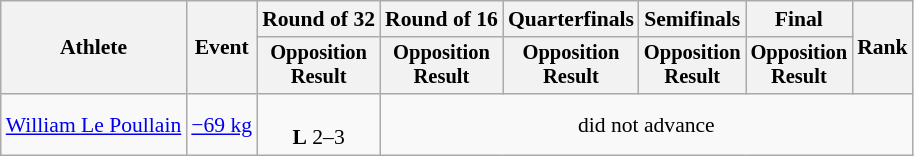<table class="wikitable" style="font-size:90%;">
<tr>
<th rowspan=2>Athlete</th>
<th rowspan=2>Event</th>
<th>Round of 32</th>
<th>Round of 16</th>
<th>Quarterfinals</th>
<th>Semifinals</th>
<th>Final</th>
<th rowspan=2>Rank</th>
</tr>
<tr style="font-size:95%">
<th>Opposition<br>Result</th>
<th>Opposition<br>Result</th>
<th>Opposition<br>Result</th>
<th>Opposition<br>Result</th>
<th>Opposition<br>Result</th>
</tr>
<tr align=center>
<td align=left><a href='#'>William Le Poullain</a></td>
<td align=left><a href='#'>−69 kg</a></td>
<td><br> <strong>L</strong> 2–3</td>
<td Colspan=5>did not advance</td>
</tr>
</table>
